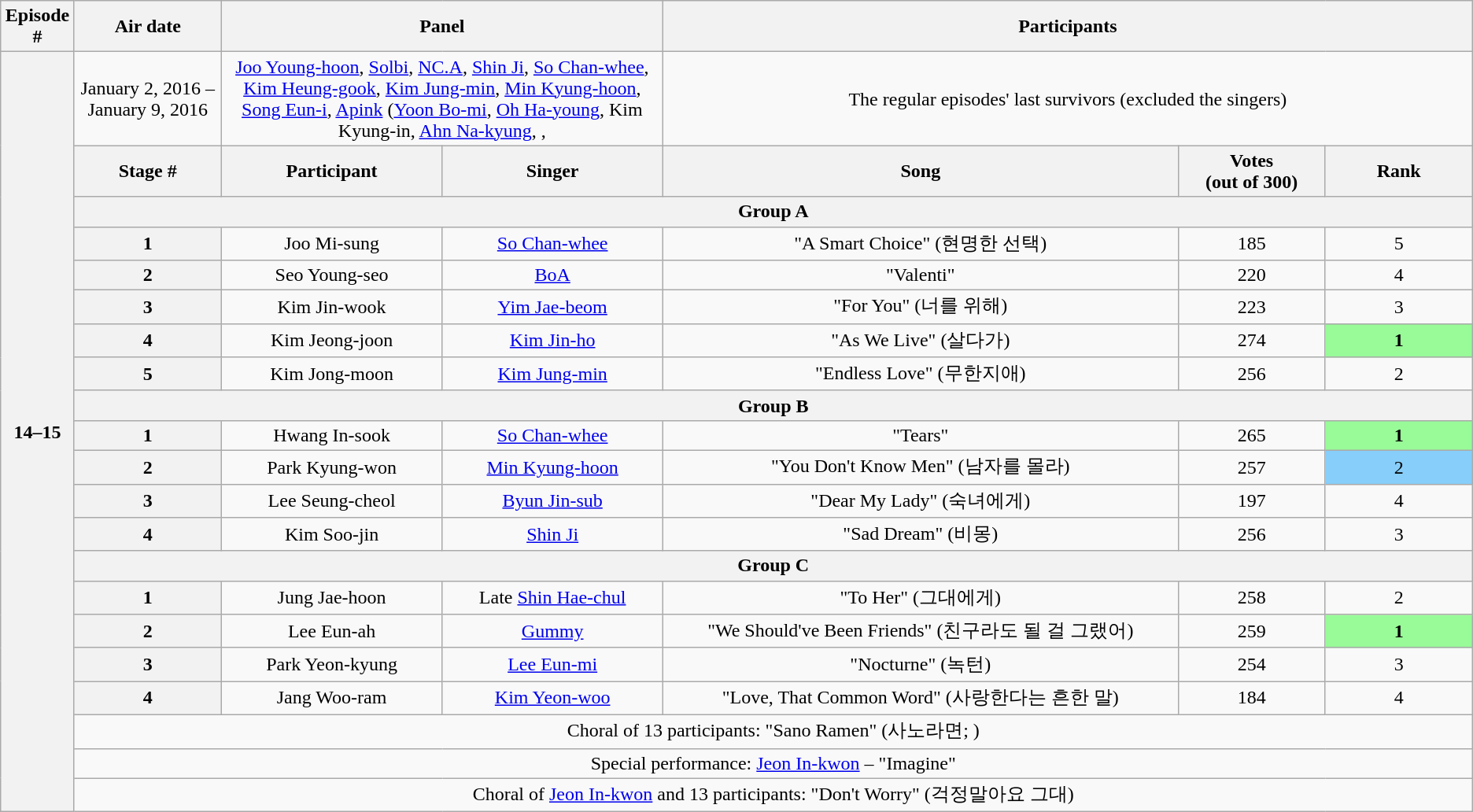<table class="wikitable" style="text-align:center;">
<tr>
<th width="5%">Episode #</th>
<th width="10%">Air date</th>
<th colspan="2">Panel</th>
<th colspan="3">Participants</th>
</tr>
<tr>
<th rowspan="21">14–15</th>
<td>January 2, 2016 – January 9, 2016</td>
<td colspan="2"><a href='#'>Joo Young-hoon</a>, <a href='#'>Solbi</a>, <a href='#'>NC.A</a>, <a href='#'>Shin Ji</a>, <a href='#'>So Chan-whee</a>, <a href='#'>Kim Heung-gook</a>, <a href='#'>Kim Jung-min</a>, <a href='#'>Min Kyung-hoon</a>, <a href='#'>Song Eun-i</a>, <a href='#'>Apink</a> (<a href='#'>Yoon Bo-mi</a>, <a href='#'>Oh Ha-young</a>, Kim Kyung-in, <a href='#'>Ahn Na-kyung</a>, , </td>
<td colspan="3">The regular episodes' last survivors (excluded the singers)</td>
</tr>
<tr>
<th>Stage #</th>
<th width="15%">Participant</th>
<th width="15%">Singer</th>
<th width="35%">Song</th>
<th width="10%">Votes<br>(out of 300)</th>
<th width="10%">Rank</th>
</tr>
<tr>
<th colspan="6">Group A</th>
</tr>
<tr>
<th>1</th>
<td>Joo Mi-sung</td>
<td><a href='#'>So Chan-whee</a></td>
<td>"A Smart Choice" (현명한 선택)</td>
<td>185</td>
<td>5</td>
</tr>
<tr>
<th>2</th>
<td>Seo Young-seo</td>
<td><a href='#'>BoA</a></td>
<td>"Valenti"</td>
<td>220</td>
<td>4</td>
</tr>
<tr>
<th>3</th>
<td>Kim Jin-wook</td>
<td><a href='#'>Yim Jae-beom</a></td>
<td>"For You" (너를 위해)</td>
<td>223</td>
<td>3</td>
</tr>
<tr>
<th>4</th>
<td>Kim Jeong-joon</td>
<td><a href='#'>Kim Jin-ho</a></td>
<td>"As We Live" (살다가)</td>
<td>274</td>
<td bgcolor="palegreen"><strong>1</strong></td>
</tr>
<tr>
<th>5</th>
<td>Kim Jong-moon</td>
<td><a href='#'>Kim Jung-min</a></td>
<td>"Endless Love" (무한지애)</td>
<td>256</td>
<td>2</td>
</tr>
<tr>
<th colspan="6">Group B</th>
</tr>
<tr>
<th>1</th>
<td>Hwang In-sook</td>
<td><a href='#'>So Chan-whee</a></td>
<td>"Tears"</td>
<td>265</td>
<td bgcolor="palegreen"><strong>1</strong></td>
</tr>
<tr>
<th>2</th>
<td>Park Kyung-won</td>
<td><a href='#'>Min Kyung-hoon</a></td>
<td>"You Don't Know Men" (남자를 몰라)</td>
<td>257</td>
<td bgcolor="lightskyblue">2<br></td>
</tr>
<tr>
<th>3</th>
<td>Lee Seung-cheol</td>
<td><a href='#'>Byun Jin-sub</a></td>
<td>"Dear My Lady" (숙녀에게)</td>
<td>197</td>
<td>4</td>
</tr>
<tr>
<th>4</th>
<td>Kim Soo-jin</td>
<td><a href='#'>Shin Ji</a></td>
<td>"Sad Dream" (비몽)</td>
<td>256</td>
<td>3</td>
</tr>
<tr>
<th colspan="6">Group C</th>
</tr>
<tr>
<th>1</th>
<td>Jung Jae-hoon</td>
<td>Late <a href='#'>Shin Hae-chul</a></td>
<td>"To Her" (그대에게)</td>
<td>258</td>
<td>2</td>
</tr>
<tr>
<th>2</th>
<td>Lee Eun-ah</td>
<td><a href='#'>Gummy</a></td>
<td>"We Should've Been Friends" (친구라도 될 걸 그랬어)</td>
<td>259</td>
<td bgcolor="palegreen"><strong>1</strong></td>
</tr>
<tr>
<th>3</th>
<td>Park Yeon-kyung</td>
<td><a href='#'>Lee Eun-mi</a></td>
<td>"Nocturne" (녹턴)</td>
<td>254</td>
<td>3</td>
</tr>
<tr>
<th>4</th>
<td>Jang Woo-ram</td>
<td><a href='#'>Kim Yeon-woo</a></td>
<td>"Love, That Common Word" (사랑한다는 흔한 말)</td>
<td>184</td>
<td>4</td>
</tr>
<tr>
<td colspan="6">Choral of 13 participants: "Sano Ramen" (사노라면; )</td>
</tr>
<tr>
<td colspan="6">Special performance: <a href='#'>Jeon In-kwon</a> – "Imagine"</td>
</tr>
<tr>
<td colspan="6">Choral of <a href='#'>Jeon In-kwon</a> and 13 participants: "Don't Worry" (걱정말아요 그대)</td>
</tr>
</table>
